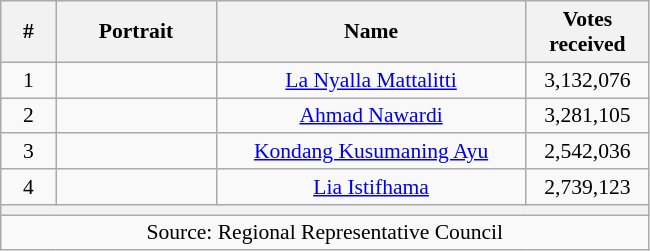<table class="wikitable sortable" style="text-align:center; font-size: 0.9em;">
<tr>
<th width="30">#</th>
<th width="100">Portrait</th>
<th width="200">Name</th>
<th width="75">Votes received</th>
</tr>
<tr>
<td>1</td>
<td></td>
<td><a href='#'>La Nyalla Mattalitti</a></td>
<td>3,132,076</td>
</tr>
<tr>
<td>2</td>
<td></td>
<td><a href='#'>Ahmad Nawardi</a></td>
<td>3,281,105</td>
</tr>
<tr>
<td>3</td>
<td></td>
<td><a href='#'>Kondang Kusumaning Ayu</a></td>
<td>2,542,036</td>
</tr>
<tr>
<td>4</td>
<td></td>
<td><a href='#'>Lia Istifhama</a></td>
<td>2,739,123</td>
</tr>
<tr>
<th colspan="8"></th>
</tr>
<tr>
<td colspan="8">Source: Regional Representative Council</td>
</tr>
</table>
